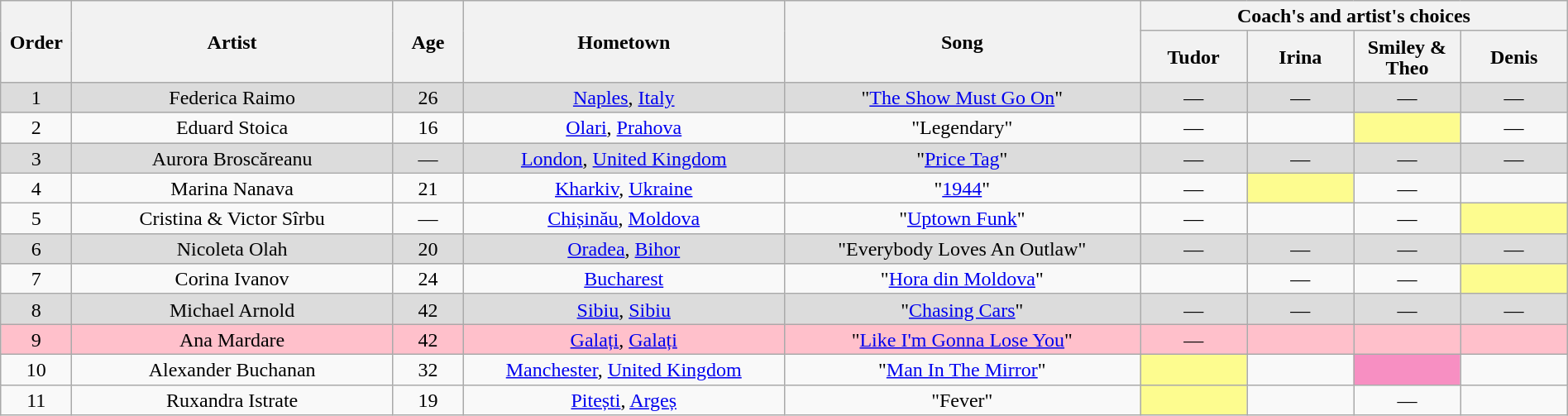<table class="wikitable" style="text-align:center; line-height:17px; width:100%;">
<tr>
<th scope="col" rowspan="2" style="width:04%;">Order</th>
<th scope="col" rowspan="2" style="width:18%;">Artist</th>
<th scope="col" rowspan="2" style="width:04%;">Age</th>
<th scope="col" rowspan="2" style="width:18%;">Hometown</th>
<th scope="col" rowspan="2" style="width:20%;">Song</th>
<th scope="col" colspan="4" style="width:24%;">Coach's and artist's choices</th>
</tr>
<tr>
<th style="width:06%;">Tudor</th>
<th style="width:06%;">Irina</th>
<th style="width:06%;">Smiley & Theo</th>
<th style="width:06%;">Denis</th>
</tr>
<tr style="background:#DCDCDC;">
<td>1</td>
<td>Federica Raimo</td>
<td>26</td>
<td><a href='#'>Naples</a>, <a href='#'>Italy</a></td>
<td>"<a href='#'>The Show Must Go On</a>"</td>
<td>—</td>
<td>—</td>
<td>—</td>
<td>—</td>
</tr>
<tr>
<td>2</td>
<td>Eduard Stoica</td>
<td>16</td>
<td><a href='#'>Olari</a>, <a href='#'>Prahova</a></td>
<td>"Legendary"</td>
<td>—</td>
<td></td>
<td style="background:#fdfc8f;"></td>
<td>—</td>
</tr>
<tr style="background:#DCDCDC;">
<td>3</td>
<td>Aurora Broscăreanu</td>
<td>—</td>
<td><a href='#'>London</a>, <a href='#'>United Kingdom</a></td>
<td>"<a href='#'>Price Tag</a>"</td>
<td>—</td>
<td>—</td>
<td>—</td>
<td>—</td>
</tr>
<tr>
<td>4</td>
<td>Marina Nanava</td>
<td>21</td>
<td><a href='#'>Kharkiv</a>, <a href='#'>Ukraine</a></td>
<td>"<a href='#'>1944</a>"</td>
<td>—</td>
<td style="background:#fdfc8f;"></td>
<td>—</td>
<td></td>
</tr>
<tr>
<td>5</td>
<td>Cristina & Victor Sîrbu</td>
<td>—</td>
<td><a href='#'>Chișinău</a>, <a href='#'>Moldova</a></td>
<td>"<a href='#'>Uptown Funk</a>"</td>
<td>—</td>
<td></td>
<td>—</td>
<td style="background:#fdfc8f;"></td>
</tr>
<tr style="background:#DCDCDC;">
<td>6</td>
<td>Nicoleta Olah</td>
<td>20</td>
<td><a href='#'>Oradea</a>, <a href='#'>Bihor</a></td>
<td>"Everybody Loves An Outlaw"</td>
<td>—</td>
<td>—</td>
<td>—</td>
<td>—</td>
</tr>
<tr>
<td>7</td>
<td>Corina Ivanov</td>
<td>24</td>
<td><a href='#'>Bucharest</a></td>
<td>"<a href='#'>Hora din Moldova</a>"</td>
<td></td>
<td>—</td>
<td>—</td>
<td style="background:#fdfc8f;"></td>
</tr>
<tr style="background:#DCDCDC;">
<td>8</td>
<td>Michael Arnold</td>
<td>42</td>
<td><a href='#'>Sibiu</a>, <a href='#'>Sibiu</a></td>
<td>"<a href='#'>Chasing Cars</a>"</td>
<td>—</td>
<td>—</td>
<td>—</td>
<td>—</td>
</tr>
<tr>
<td style="background:pink">9</td>
<td style="background:pink">Ana Mardare</td>
<td style="background:pink">42</td>
<td style="background:pink"><a href='#'>Galați</a>, <a href='#'>Galați</a></td>
<td style="background:pink">"<a href='#'>Like I'm Gonna Lose You</a>"</td>
<td style="background:pink">—</td>
<td style="background:pink"></td>
<td style="background:pink"></td>
<td style="background:pink"></td>
</tr>
<tr>
<td>10</td>
<td>Alexander Buchanan</td>
<td>32</td>
<td><a href='#'>Manchester</a>, <a href='#'>United Kingdom</a></td>
<td>"<a href='#'>Man In The Mirror</a>"</td>
<td style="background:#fdfc8f;"></td>
<td></td>
<td style="background:#F78FC2;"> <strong></strong> </td>
<td></td>
</tr>
<tr>
<td>11</td>
<td>Ruxandra Istrate</td>
<td>19</td>
<td><a href='#'>Pitești</a>, <a href='#'>Argeș</a></td>
<td>"Fever"</td>
<td style="background:#fdfc8f;"></td>
<td></td>
<td>—</td>
<td></td>
</tr>
</table>
